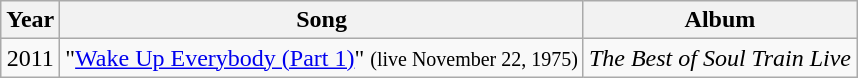<table class="wikitable" style="text-align:center;">
<tr>
<th>Year</th>
<th>Song</th>
<th>Album</th>
</tr>
<tr>
<td>2011</td>
<td>"<a href='#'>Wake Up Everybody (Part 1)</a>" <small>(live November 22, 1975)</small></td>
<td><em>The Best of Soul Train Live</em></td>
</tr>
</table>
